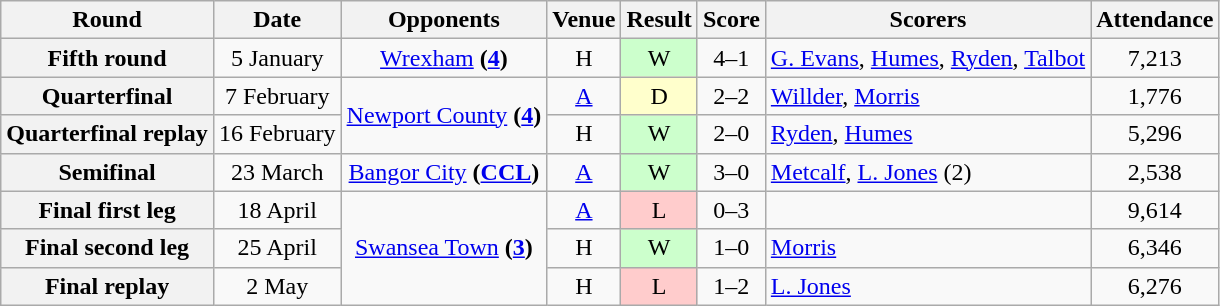<table class="wikitable" style="text-align:center">
<tr>
<th>Round</th>
<th>Date</th>
<th>Opponents</th>
<th>Venue</th>
<th>Result</th>
<th>Score</th>
<th>Scorers</th>
<th>Attendance</th>
</tr>
<tr>
<th>Fifth round</th>
<td>5 January</td>
<td><a href='#'>Wrexham</a> <strong>(<a href='#'>4</a>)</strong></td>
<td>H</td>
<td style="background-color:#CCFFCC">W</td>
<td>4–1</td>
<td align="left"><a href='#'>G. Evans</a>, <a href='#'>Humes</a>, <a href='#'>Ryden</a>, <a href='#'>Talbot</a></td>
<td>7,213</td>
</tr>
<tr>
<th>Quarterfinal</th>
<td>7 February</td>
<td rowspan=2><a href='#'>Newport County</a> <strong>(<a href='#'>4</a>)</strong></td>
<td><a href='#'>A</a></td>
<td style="background-color:#FFFFCC">D</td>
<td>2–2</td>
<td align="left"><a href='#'>Willder</a>, <a href='#'>Morris</a></td>
<td>1,776</td>
</tr>
<tr>
<th>Quarterfinal replay</th>
<td>16 February</td>
<td>H</td>
<td style="background-color:#CCFFCC">W</td>
<td>2–0</td>
<td align="left"><a href='#'>Ryden</a>, <a href='#'>Humes</a></td>
<td>5,296</td>
</tr>
<tr>
<th>Semifinal</th>
<td>23 March</td>
<td><a href='#'>Bangor City</a> <strong>(<a href='#'>CCL</a>)</strong></td>
<td><a href='#'>A</a></td>
<td style="background-color:#CCFFCC">W</td>
<td>3–0</td>
<td align="left"><a href='#'>Metcalf</a>, <a href='#'>L. Jones</a> (2)</td>
<td>2,538</td>
</tr>
<tr>
<th>Final first leg</th>
<td>18 April</td>
<td rowspan=3><a href='#'>Swansea Town</a> <strong>(<a href='#'>3</a>)</strong></td>
<td><a href='#'>A</a></td>
<td style="background-color:#FFCCCC">L</td>
<td>0–3</td>
<td align="left"></td>
<td>9,614</td>
</tr>
<tr>
<th>Final second leg</th>
<td>25 April</td>
<td>H</td>
<td style="background-color:#CCFFCC">W</td>
<td>1–0</td>
<td align="left"><a href='#'>Morris</a></td>
<td>6,346</td>
</tr>
<tr>
<th>Final replay</th>
<td>2 May</td>
<td>H</td>
<td style="background-color:#FFCCCC">L</td>
<td>1–2</td>
<td align="left"><a href='#'>L. Jones</a></td>
<td>6,276</td>
</tr>
</table>
